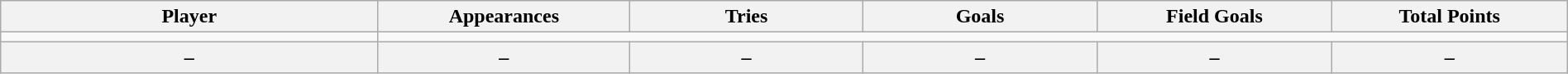<table class="wikitable sortable" width="100%" style="text-align: center;">
<tr>
<th style="width:25em">Player</th>
<th style="width:15em" data-sort-type="number">Appearances</th>
<th style="width:15em" data-sort-type="number">Tries</th>
<th style="width:15em" data-sort-type="number">Goals</th>
<th style="width:15em" data-sort-type="number">Field Goals</th>
<th style="width:15em" data-sort-type="number">Total Points</th>
</tr>
<tr>
<td></td>
</tr>
<tr class="sortbottom">
<th>–</th>
<th>–</th>
<th>–</th>
<th>–</th>
<th>–</th>
<th>–</th>
</tr>
</table>
